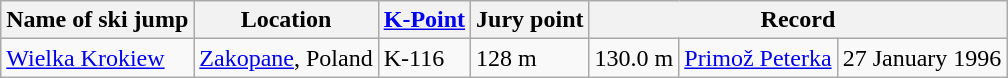<table class="wikitable">
<tr>
<th>Name of ski jump</th>
<th>Location</th>
<th><a href='#'>K-Point</a></th>
<th>Jury point</th>
<th colspan="3">Record</th>
</tr>
<tr>
<td><a href='#'>Wielka Krokiew</a></td>
<td><a href='#'>Zakopane</a>, Poland</td>
<td>K-116</td>
<td>128 m</td>
<td>130.0 m</td>
<td><a href='#'>Primož Peterka</a></td>
<td>27 January 1996</td>
</tr>
</table>
